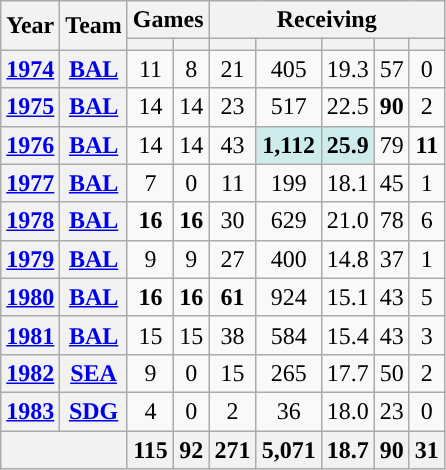<table class=wikitable style="text-align:center;">
<tr>
<th rowspan="2">Year</th>
<th rowspan="2">Team</th>
<th colspan="2">Games</th>
<th colspan="5">Receiving</th>
</tr>
<tr>
<th></th>
<th></th>
<th></th>
<th></th>
<th></th>
<th></th>
<th></th>
</tr>
<tr>
<th><a href='#'>1974</a></th>
<th><a href='#'>BAL</a></th>
<td>11</td>
<td>8</td>
<td>21</td>
<td>405</td>
<td>19.3</td>
<td>57</td>
<td>0</td>
</tr>
<tr>
<th><a href='#'>1975</a></th>
<th><a href='#'>BAL</a></th>
<td>14</td>
<td>14</td>
<td>23</td>
<td>517</td>
<td>22.5</td>
<td><strong>90</strong></td>
<td>2</td>
</tr>
<tr>
<th><a href='#'>1976</a></th>
<th><a href='#'>BAL</a></th>
<td>14</td>
<td>14</td>
<td>43</td>
<td style="background:#cfecec"><strong>1,112</strong></td>
<td style="background:#cfecec"><strong>25.9</strong></td>
<td>79</td>
<td><strong>11</strong></td>
</tr>
<tr>
<th><a href='#'>1977</a></th>
<th><a href='#'>BAL</a></th>
<td>7</td>
<td>0</td>
<td>11</td>
<td>199</td>
<td>18.1</td>
<td>45</td>
<td>1</td>
</tr>
<tr>
<th><a href='#'>1978</a></th>
<th><a href='#'>BAL</a></th>
<td><strong>16</strong></td>
<td><strong>16</strong></td>
<td>30</td>
<td>629</td>
<td>21.0</td>
<td>78</td>
<td>6</td>
</tr>
<tr>
<th><a href='#'>1979</a></th>
<th><a href='#'>BAL</a></th>
<td>9</td>
<td>9</td>
<td>27</td>
<td>400</td>
<td>14.8</td>
<td>37</td>
<td>1</td>
</tr>
<tr>
<th><a href='#'>1980</a></th>
<th><a href='#'>BAL</a></th>
<td><strong>16</strong></td>
<td><strong>16</strong></td>
<td><strong>61</strong></td>
<td>924</td>
<td>15.1</td>
<td>43</td>
<td>5</td>
</tr>
<tr>
<th><a href='#'>1981</a></th>
<th><a href='#'>BAL</a></th>
<td>15</td>
<td>15</td>
<td>38</td>
<td>584</td>
<td>15.4</td>
<td>43</td>
<td>3</td>
</tr>
<tr>
<th><a href='#'>1982</a></th>
<th><a href='#'>SEA</a></th>
<td>9</td>
<td>0</td>
<td>15</td>
<td>265</td>
<td>17.7</td>
<td>50</td>
<td>2</td>
</tr>
<tr>
<th><a href='#'>1983</a></th>
<th><a href='#'>SDG</a></th>
<td>4</td>
<td>0</td>
<td>2</td>
<td>36</td>
<td>18.0</td>
<td>23</td>
<td>0</td>
</tr>
<tr>
<th colspan="2"></th>
<th>115</th>
<th>92</th>
<th>271</th>
<th>5,071</th>
<th>18.7</th>
<th>90</th>
<th>31</th>
</tr>
</table>
